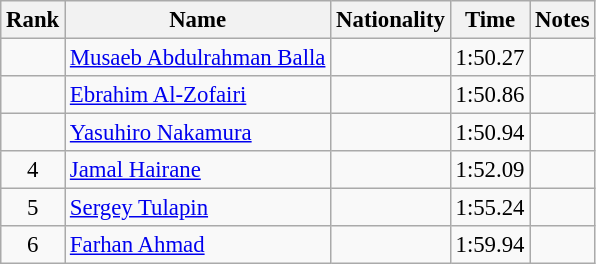<table class="wikitable sortable" style="text-align:center;font-size:95%">
<tr>
<th>Rank</th>
<th>Name</th>
<th>Nationality</th>
<th>Time</th>
<th>Notes</th>
</tr>
<tr>
<td></td>
<td align=left><a href='#'>Musaeb Abdulrahman Balla</a></td>
<td align=left></td>
<td>1:50.27</td>
<td></td>
</tr>
<tr>
<td></td>
<td align=left><a href='#'>Ebrahim Al-Zofairi</a></td>
<td align=left></td>
<td>1:50.86</td>
<td></td>
</tr>
<tr>
<td></td>
<td align=left><a href='#'>Yasuhiro Nakamura</a></td>
<td align=left></td>
<td>1:50.94</td>
<td></td>
</tr>
<tr>
<td>4</td>
<td align=left><a href='#'>Jamal Hairane</a></td>
<td align=left></td>
<td>1:52.09</td>
<td></td>
</tr>
<tr>
<td>5</td>
<td align=left><a href='#'>Sergey Tulapin</a></td>
<td align=left></td>
<td>1:55.24</td>
<td></td>
</tr>
<tr>
<td>6</td>
<td align=left><a href='#'>Farhan Ahmad</a></td>
<td align=left></td>
<td>1:59.94</td>
<td></td>
</tr>
</table>
